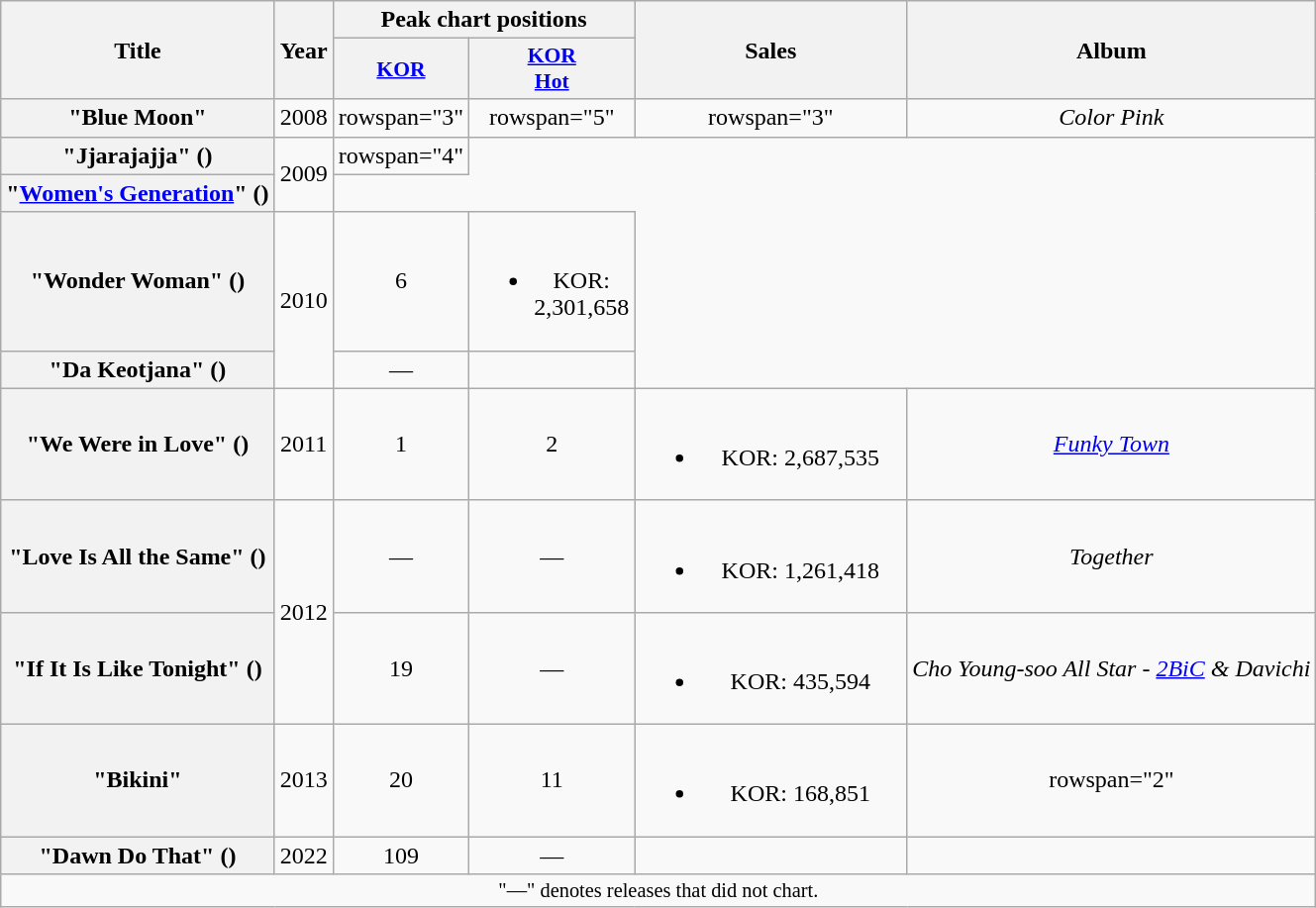<table class="wikitable plainrowheaders" style="text-align:center;">
<tr>
<th scope="col" rowspan="2">Title</th>
<th scope="col" rowspan="2">Year</th>
<th scope="col" colspan="2">Peak chart positions</th>
<th scope="col" rowspan="2" style="width:11em;">Sales</th>
<th scope="col" rowspan="2">Album</th>
</tr>
<tr>
<th scope="col" style="width:3em;font-size:90%;"><a href='#'>KOR</a><br></th>
<th scope="col" style="width:3em;font-size:90%;"><a href='#'>KOR<br>Hot</a><br></th>
</tr>
<tr>
<th scope="row">"Blue Moon"<br></th>
<td>2008</td>
<td>rowspan="3" </td>
<td>rowspan="5" </td>
<td>rowspan="3" </td>
<td><em>Color Pink</em></td>
</tr>
<tr>
<th scope="row">"Jjarajajja" ()<br> </th>
<td rowspan="2">2009</td>
<td>rowspan="4" </td>
</tr>
<tr>
<th scope="row">"<a href='#'>Women's Generation</a>" ()<br> </th>
</tr>
<tr>
<th scope="row">"Wonder Woman" ()<br> </th>
<td rowspan="2">2010</td>
<td>6</td>
<td><br><ul><li>KOR: 2,301,658</li></ul></td>
</tr>
<tr>
<th scope="row">"Da Keotjana" ()<br></th>
<td>—</td>
<td></td>
</tr>
<tr>
<th scope="row">"We Were in Love" ()<br></th>
<td>2011</td>
<td>1</td>
<td>2</td>
<td><br><ul><li>KOR: 2,687,535</li></ul></td>
<td><em><a href='#'>Funky Town</a></em></td>
</tr>
<tr>
<th scope="row">"Love Is All the Same" ()<br></th>
<td rowspan="2">2012</td>
<td>—</td>
<td>—</td>
<td><br><ul><li>KOR: 1,261,418</li></ul></td>
<td><em>Together</em></td>
</tr>
<tr>
<th scope="row">"If It Is Like Tonight" ()<br> </th>
<td>19</td>
<td>—</td>
<td><br><ul><li>KOR: 435,594</li></ul></td>
<td><em>Cho Young-soo All Star - <a href='#'>2BiC</a> & Davichi</em></td>
</tr>
<tr>
<th scope="row">"Bikini"<br></th>
<td>2013</td>
<td>20</td>
<td>11</td>
<td><br><ul><li>KOR: 168,851</li></ul></td>
<td>rowspan="2" </td>
</tr>
<tr>
<th scope="row">"Dawn Do That" ()<br></th>
<td>2022</td>
<td>109</td>
<td>—</td>
<td></td>
</tr>
<tr>
<td colspan="6" style="font-size:85%;">"—" denotes releases that did not chart.</td>
</tr>
</table>
